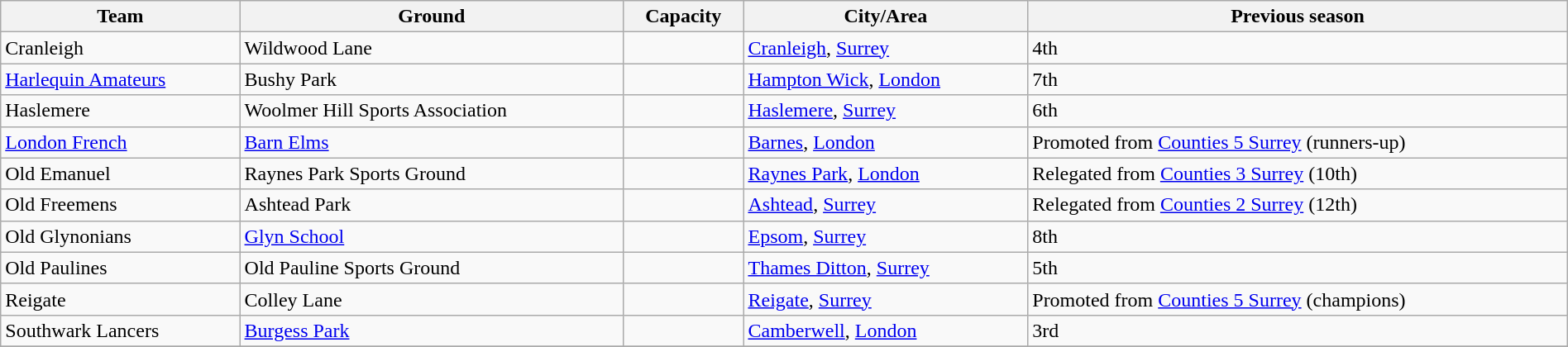<table class="wikitable sortable" width=100%>
<tr>
<th>Team</th>
<th>Ground</th>
<th>Capacity</th>
<th>City/Area</th>
<th>Previous season</th>
</tr>
<tr>
<td>Cranleigh</td>
<td>Wildwood Lane</td>
<td></td>
<td><a href='#'>Cranleigh</a>, <a href='#'>Surrey</a></td>
<td>4th</td>
</tr>
<tr>
<td><a href='#'>Harlequin Amateurs</a></td>
<td>Bushy Park</td>
<td></td>
<td><a href='#'>Hampton Wick</a>, <a href='#'>London</a></td>
<td>7th</td>
</tr>
<tr>
<td>Haslemere</td>
<td>Woolmer Hill Sports Association</td>
<td></td>
<td><a href='#'>Haslemere</a>, <a href='#'>Surrey</a></td>
<td>6th</td>
</tr>
<tr>
<td><a href='#'>London French</a></td>
<td><a href='#'>Barn Elms</a></td>
<td></td>
<td><a href='#'>Barnes</a>, <a href='#'>London</a></td>
<td>Promoted from <a href='#'>Counties 5 Surrey</a> (runners-up)</td>
</tr>
<tr>
<td>Old Emanuel</td>
<td>Raynes Park Sports Ground</td>
<td></td>
<td><a href='#'>Raynes Park</a>, <a href='#'>London</a></td>
<td>Relegated from <a href='#'>Counties 3 Surrey</a> (10th)</td>
</tr>
<tr>
<td>Old Freemens</td>
<td>Ashtead Park</td>
<td></td>
<td><a href='#'>Ashtead</a>, <a href='#'>Surrey</a></td>
<td>Relegated from <a href='#'>Counties 2 Surrey</a> (12th)</td>
</tr>
<tr>
<td>Old Glynonians</td>
<td><a href='#'>Glyn School</a></td>
<td></td>
<td><a href='#'>Epsom</a>, <a href='#'>Surrey</a></td>
<td>8th</td>
</tr>
<tr>
<td>Old Paulines</td>
<td>Old Pauline Sports Ground</td>
<td></td>
<td><a href='#'>Thames Ditton</a>, <a href='#'>Surrey</a></td>
<td>5th</td>
</tr>
<tr>
<td>Reigate</td>
<td>Colley Lane</td>
<td></td>
<td><a href='#'>Reigate</a>, <a href='#'>Surrey</a></td>
<td>Promoted from <a href='#'>Counties 5 Surrey</a> (champions)</td>
</tr>
<tr>
<td>Southwark Lancers</td>
<td><a href='#'>Burgess Park</a></td>
<td></td>
<td><a href='#'>Camberwell</a>, <a href='#'>London</a></td>
<td>3rd</td>
</tr>
<tr>
</tr>
</table>
